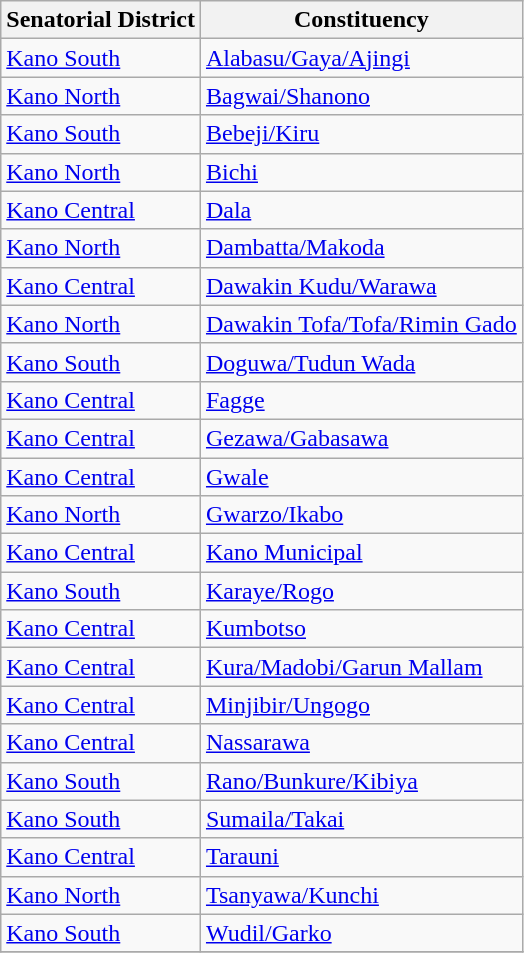<table class="wikitable sortable">
<tr>
<th>Senatorial District</th>
<th>Constituency</th>
</tr>
<tr>
<td><a href='#'>Kano South</a></td>
<td><a href='#'>Alabasu/Gaya/Ajingi</a></td>
</tr>
<tr>
<td><a href='#'>Kano North</a></td>
<td><a href='#'>Bagwai/Shanono</a></td>
</tr>
<tr>
<td><a href='#'>Kano South</a></td>
<td><a href='#'>Bebeji/Kiru</a></td>
</tr>
<tr>
<td><a href='#'>Kano North</a></td>
<td><a href='#'>Bichi</a></td>
</tr>
<tr>
<td><a href='#'>Kano Central</a></td>
<td><a href='#'>Dala</a></td>
</tr>
<tr>
<td><a href='#'>Kano North</a></td>
<td><a href='#'>Dambatta/Makoda</a></td>
</tr>
<tr>
<td><a href='#'>Kano Central</a></td>
<td><a href='#'>Dawakin Kudu/Warawa</a></td>
</tr>
<tr>
<td><a href='#'>Kano North</a></td>
<td><a href='#'>Dawakin Tofa/Tofa/Rimin Gado</a></td>
</tr>
<tr>
<td><a href='#'>Kano South</a></td>
<td><a href='#'>Doguwa/Tudun Wada</a></td>
</tr>
<tr>
<td><a href='#'>Kano Central</a></td>
<td><a href='#'>Fagge</a></td>
</tr>
<tr>
<td><a href='#'>Kano Central</a></td>
<td><a href='#'>Gezawa/Gabasawa</a></td>
</tr>
<tr>
<td><a href='#'>Kano Central</a></td>
<td><a href='#'>Gwale</a></td>
</tr>
<tr>
<td><a href='#'>Kano North</a></td>
<td><a href='#'>Gwarzo/Ikabo</a></td>
</tr>
<tr>
<td><a href='#'>Kano Central</a></td>
<td><a href='#'>Kano Municipal</a></td>
</tr>
<tr>
<td><a href='#'>Kano South</a></td>
<td><a href='#'>Karaye/Rogo</a></td>
</tr>
<tr>
<td><a href='#'>Kano Central</a></td>
<td><a href='#'>Kumbotso</a></td>
</tr>
<tr>
<td><a href='#'>Kano Central</a></td>
<td><a href='#'>Kura/Madobi/Garun Mallam</a></td>
</tr>
<tr>
<td><a href='#'>Kano Central</a></td>
<td><a href='#'>Minjibir/Ungogo</a></td>
</tr>
<tr>
<td><a href='#'>Kano Central</a></td>
<td><a href='#'>Nassarawa</a></td>
</tr>
<tr>
<td><a href='#'>Kano South</a></td>
<td><a href='#'>Rano/Bunkure/Kibiya</a></td>
</tr>
<tr>
<td><a href='#'>Kano South</a></td>
<td><a href='#'>Sumaila/Takai</a></td>
</tr>
<tr>
<td><a href='#'>Kano Central</a></td>
<td><a href='#'>Tarauni</a></td>
</tr>
<tr>
<td><a href='#'>Kano North</a></td>
<td><a href='#'>Tsanyawa/Kunchi</a></td>
</tr>
<tr>
<td><a href='#'>Kano South</a></td>
<td><a href='#'>Wudil/Garko</a></td>
</tr>
<tr>
</tr>
</table>
